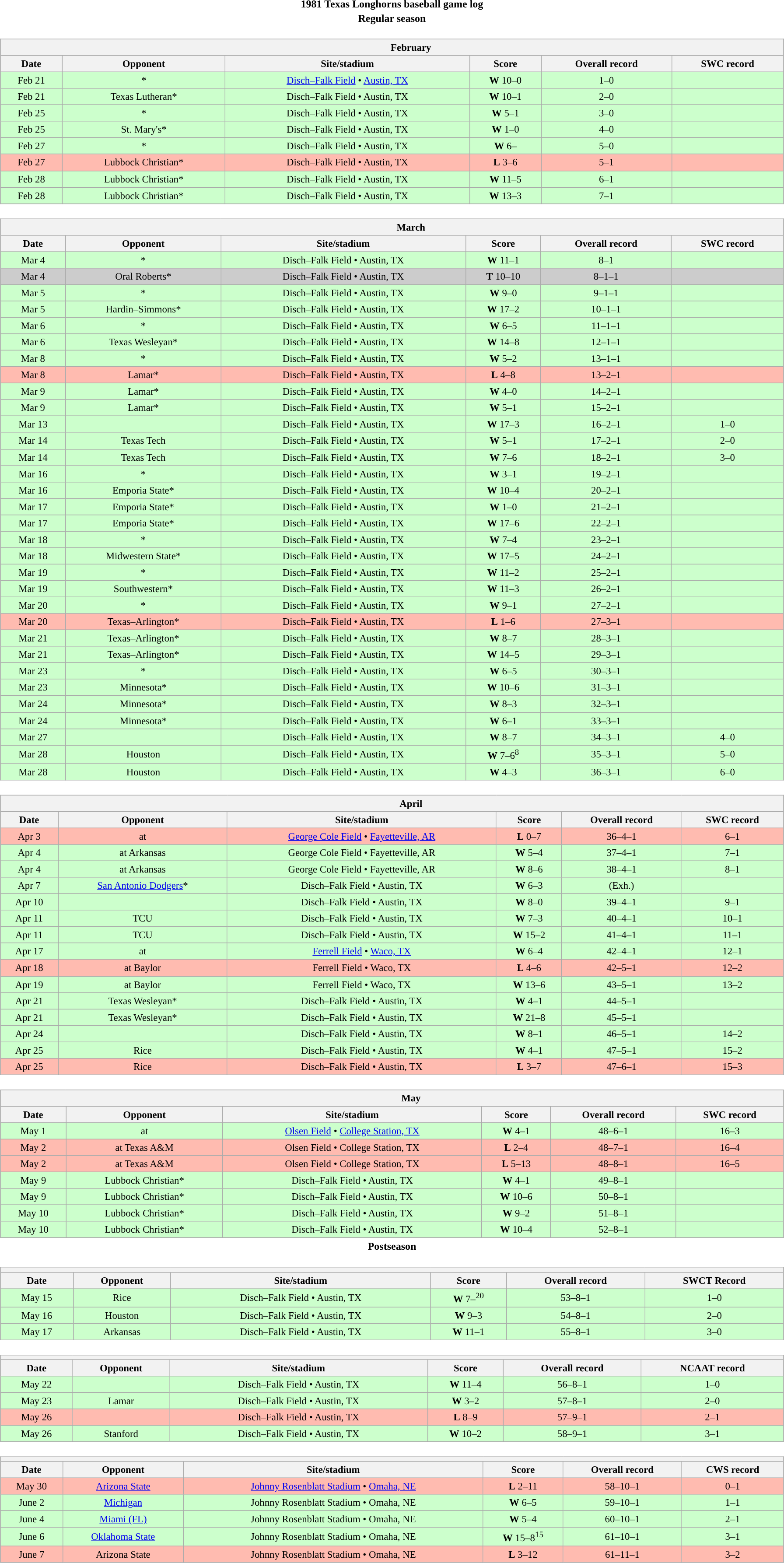<table class="toccolours" width=95% style="margin:1.5em auto; text-align:center;">
<tr>
<th colspan=2>1981 Texas Longhorns baseball game log</th>
</tr>
<tr>
<th colspan=2>Regular season</th>
</tr>
<tr valign="top">
<td><br><table class="wikitable collapsible collapsed" style="margin:auto; font-size:95%; width:100%">
<tr>
<th colspan=11 style="padding-left:4em;">February</th>
</tr>
<tr>
<th>Date</th>
<th>Opponent</th>
<th>Site/stadium</th>
<th>Score</th>
<th>Overall record</th>
<th>SWC record</th>
</tr>
<tr bgcolor=ccffcc>
<td>Feb 21</td>
<td>*</td>
<td><a href='#'>Disch–Falk Field</a> • <a href='#'>Austin, TX</a></td>
<td><strong>W</strong> 10–0</td>
<td>1–0</td>
<td></td>
</tr>
<tr bgcolor=ccffcc>
<td>Feb 21</td>
<td>Texas Lutheran*</td>
<td>Disch–Falk Field • Austin, TX</td>
<td><strong>W</strong> 10–1</td>
<td>2–0</td>
<td></td>
</tr>
<tr bgcolor=ccffcc>
<td>Feb 25</td>
<td>*</td>
<td>Disch–Falk Field • Austin, TX</td>
<td><strong>W</strong> 5–1</td>
<td>3–0</td>
<td></td>
</tr>
<tr bgcolor=ccffcc>
<td>Feb 25</td>
<td>St. Mary's*</td>
<td>Disch–Falk Field • Austin, TX</td>
<td><strong>W</strong> 1–0</td>
<td>4–0</td>
<td></td>
</tr>
<tr bgcolor=ccffcc>
<td>Feb 27</td>
<td>*</td>
<td>Disch–Falk Field • Austin, TX</td>
<td><strong>W</strong> 6–</td>
<td>5–0</td>
<td></td>
</tr>
<tr bgcolor=ffbbb>
<td>Feb 27</td>
<td>Lubbock Christian*</td>
<td>Disch–Falk Field • Austin, TX</td>
<td><strong>L</strong> 3–6</td>
<td>5–1</td>
<td></td>
</tr>
<tr bgcolor=ccffcc>
<td>Feb 28</td>
<td>Lubbock Christian*</td>
<td>Disch–Falk Field • Austin, TX</td>
<td><strong>W</strong> 11–5</td>
<td>6–1</td>
<td></td>
</tr>
<tr bgcolor=ccffcc>
<td>Feb 28</td>
<td>Lubbock Christian*</td>
<td>Disch–Falk Field • Austin, TX</td>
<td><strong>W</strong> 13–3</td>
<td>7–1</td>
<td></td>
</tr>
</table>
</td>
</tr>
<tr valign="top">
<td><br><table class="wikitable collapsible collapsed" style="margin:auto; font-size:95%; width:100%">
<tr>
<th colspan=11 style="padding-left:4em;">March</th>
</tr>
<tr>
<th>Date</th>
<th>Opponent</th>
<th>Site/stadium</th>
<th>Score</th>
<th>Overall record</th>
<th>SWC record</th>
</tr>
<tr bgcolor=ccffcc>
<td>Mar 4</td>
<td>*</td>
<td>Disch–Falk Field • Austin, TX</td>
<td><strong>W</strong> 11–1</td>
<td>8–1</td>
<td></td>
</tr>
<tr bgcolor=cccccc>
<td>Mar 4</td>
<td>Oral Roberts*</td>
<td>Disch–Falk Field • Austin, TX</td>
<td><strong>T</strong> 10–10</td>
<td>8–1–1</td>
<td></td>
</tr>
<tr bgcolor=ccffcc>
<td>Mar 5</td>
<td>*</td>
<td>Disch–Falk Field • Austin, TX</td>
<td><strong>W</strong> 9–0</td>
<td>9–1–1</td>
<td></td>
</tr>
<tr bgcolor=ccffcc>
<td>Mar 5</td>
<td>Hardin–Simmons*</td>
<td>Disch–Falk Field • Austin, TX</td>
<td><strong>W</strong> 17–2</td>
<td>10–1–1</td>
<td></td>
</tr>
<tr bgcolor=ccffcc>
<td>Mar 6</td>
<td>*</td>
<td>Disch–Falk Field • Austin, TX</td>
<td><strong>W</strong> 6–5</td>
<td>11–1–1</td>
<td></td>
</tr>
<tr bgcolor=ccffcc>
<td>Mar 6</td>
<td>Texas Wesleyan*</td>
<td>Disch–Falk Field • Austin, TX</td>
<td><strong>W</strong> 14–8</td>
<td>12–1–1</td>
<td></td>
</tr>
<tr bgcolor=ccffcc>
<td>Mar 8</td>
<td>*</td>
<td>Disch–Falk Field • Austin, TX</td>
<td><strong>W</strong> 5–2</td>
<td>13–1–1</td>
<td></td>
</tr>
<tr bgcolor=ffbbb>
<td>Mar 8</td>
<td>Lamar*</td>
<td>Disch–Falk Field • Austin, TX</td>
<td><strong>L</strong> 4–8</td>
<td>13–2–1</td>
<td></td>
</tr>
<tr bgcolor=ccffcc>
<td>Mar 9</td>
<td>Lamar*</td>
<td>Disch–Falk Field • Austin, TX</td>
<td><strong>W</strong> 4–0</td>
<td>14–2–1</td>
<td></td>
</tr>
<tr bgcolor=ccffcc>
<td>Mar 9</td>
<td>Lamar*</td>
<td>Disch–Falk Field • Austin, TX</td>
<td><strong>W</strong> 5–1</td>
<td>15–2–1</td>
<td></td>
</tr>
<tr bgcolor=ccffcc>
<td>Mar 13</td>
<td></td>
<td>Disch–Falk Field • Austin, TX</td>
<td><strong>W</strong> 17–3</td>
<td>16–2–1</td>
<td>1–0</td>
</tr>
<tr bgcolor=ccffcc>
<td>Mar 14</td>
<td>Texas Tech</td>
<td>Disch–Falk Field • Austin, TX</td>
<td><strong>W</strong> 5–1</td>
<td>17–2–1</td>
<td>2–0</td>
</tr>
<tr bgcolor=ccffcc>
<td>Mar 14</td>
<td>Texas Tech</td>
<td>Disch–Falk Field • Austin, TX</td>
<td><strong>W</strong> 7–6</td>
<td>18–2–1</td>
<td>3–0</td>
</tr>
<tr bgcolor=ccffcc>
<td>Mar 16</td>
<td>*</td>
<td>Disch–Falk Field • Austin, TX</td>
<td><strong>W</strong> 3–1</td>
<td>19–2–1</td>
<td></td>
</tr>
<tr bgcolor=ccffcc>
<td>Mar 16</td>
<td>Emporia State*</td>
<td>Disch–Falk Field • Austin, TX</td>
<td><strong>W</strong> 10–4</td>
<td>20–2–1</td>
<td></td>
</tr>
<tr bgcolor=ccffcc>
<td>Mar 17</td>
<td>Emporia State*</td>
<td>Disch–Falk Field • Austin, TX</td>
<td><strong>W</strong> 1–0</td>
<td>21–2–1</td>
<td></td>
</tr>
<tr bgcolor=ccffcc>
<td>Mar 17</td>
<td>Emporia State*</td>
<td>Disch–Falk Field • Austin, TX</td>
<td><strong>W</strong> 17–6</td>
<td>22–2–1</td>
<td></td>
</tr>
<tr bgcolor=ccffcc>
<td>Mar 18</td>
<td>*</td>
<td>Disch–Falk Field • Austin, TX</td>
<td><strong>W</strong> 7–4</td>
<td>23–2–1</td>
<td></td>
</tr>
<tr bgcolor=ccffcc>
<td>Mar 18</td>
<td>Midwestern State*</td>
<td>Disch–Falk Field • Austin, TX</td>
<td><strong>W</strong> 17–5</td>
<td>24–2–1</td>
<td></td>
</tr>
<tr bgcolor=ccffcc>
<td>Mar 19</td>
<td>*</td>
<td>Disch–Falk Field • Austin, TX</td>
<td><strong>W</strong> 11–2</td>
<td>25–2–1</td>
<td></td>
</tr>
<tr bgcolor=ccffcc>
<td>Mar 19</td>
<td>Southwestern*</td>
<td>Disch–Falk Field • Austin, TX</td>
<td><strong>W</strong> 11–3</td>
<td>26–2–1</td>
<td></td>
</tr>
<tr bgcolor=ccffcc>
<td>Mar 20</td>
<td>*</td>
<td>Disch–Falk Field • Austin, TX</td>
<td><strong>W</strong> 9–1</td>
<td>27–2–1</td>
<td></td>
</tr>
<tr bgcolor=ffbbb>
<td>Mar 20</td>
<td>Texas–Arlington*</td>
<td>Disch–Falk Field • Austin, TX</td>
<td><strong>L</strong> 1–6</td>
<td>27–3–1</td>
<td></td>
</tr>
<tr bgcolor=ccffcc>
<td>Mar 21</td>
<td>Texas–Arlington*</td>
<td>Disch–Falk Field • Austin, TX</td>
<td><strong>W</strong> 8–7</td>
<td>28–3–1</td>
<td></td>
</tr>
<tr bgcolor=ccffcc>
<td>Mar 21</td>
<td>Texas–Arlington*</td>
<td>Disch–Falk Field • Austin, TX</td>
<td><strong>W</strong> 14–5</td>
<td>29–3–1</td>
<td></td>
</tr>
<tr bgcolor=ccffcc>
<td>Mar 23</td>
<td>*</td>
<td>Disch–Falk Field • Austin, TX</td>
<td><strong>W</strong> 6–5</td>
<td>30–3–1</td>
<td></td>
</tr>
<tr bgcolor=ccffcc>
<td>Mar 23</td>
<td>Minnesota*</td>
<td>Disch–Falk Field • Austin, TX</td>
<td><strong>W</strong> 10–6</td>
<td>31–3–1</td>
<td></td>
</tr>
<tr bgcolor=ccffcc>
<td>Mar 24</td>
<td>Minnesota*</td>
<td>Disch–Falk Field • Austin, TX</td>
<td><strong>W</strong> 8–3</td>
<td>32–3–1</td>
<td></td>
</tr>
<tr bgcolor=ccffcc>
<td>Mar 24</td>
<td>Minnesota*</td>
<td>Disch–Falk Field • Austin, TX</td>
<td><strong>W</strong> 6–1</td>
<td>33–3–1</td>
<td></td>
</tr>
<tr bgcolor=ccffcc>
<td>Mar 27</td>
<td></td>
<td>Disch–Falk Field • Austin, TX</td>
<td><strong>W</strong> 8–7</td>
<td>34–3–1</td>
<td>4–0</td>
</tr>
<tr bgcolor=ccffcc>
<td>Mar 28</td>
<td>Houston</td>
<td>Disch–Falk Field • Austin, TX</td>
<td><strong>W</strong> 7–6<sup>8</sup></td>
<td>35–3–1</td>
<td>5–0</td>
</tr>
<tr bgcolor=ccffcc>
<td>Mar 28</td>
<td>Houston</td>
<td>Disch–Falk Field • Austin, TX</td>
<td><strong>W</strong> 4–3</td>
<td>36–3–1</td>
<td>6–0</td>
</tr>
</table>
</td>
</tr>
<tr>
<td><br><table class="wikitable collapsible collapsed" style="margin:auto; font-size:95%; width:100%">
<tr>
<th colspan=11 style="padding-left:4em;">April</th>
</tr>
<tr>
<th>Date</th>
<th>Opponent</th>
<th>Site/stadium</th>
<th>Score</th>
<th>Overall record</th>
<th>SWC record</th>
</tr>
<tr bgcolor=ffbbb>
<td>Apr 3</td>
<td>at </td>
<td><a href='#'>George Cole Field</a> • <a href='#'>Fayetteville, AR</a></td>
<td><strong>L</strong> 0–7</td>
<td>36–4–1</td>
<td>6–1</td>
</tr>
<tr bgcolor=ccffcc>
<td>Apr 4</td>
<td>at Arkansas</td>
<td>George Cole Field • Fayetteville, AR</td>
<td><strong>W</strong> 5–4</td>
<td>37–4–1</td>
<td>7–1</td>
</tr>
<tr bgcolor=ccffcc>
<td>Apr 4</td>
<td>at Arkansas</td>
<td>George Cole Field • Fayetteville, AR</td>
<td><strong>W</strong> 8–6</td>
<td>38–4–1</td>
<td>8–1</td>
</tr>
<tr bgcolor=ccffcc>
<td>Apr 7</td>
<td><a href='#'>San Antonio Dodgers</a>*</td>
<td>Disch–Falk Field • Austin, TX</td>
<td><strong>W</strong> 6–3</td>
<td>(Exh.)</td>
<td></td>
</tr>
<tr bgcolor=ccffcc>
<td>Apr 10</td>
<td></td>
<td>Disch–Falk Field • Austin, TX</td>
<td><strong>W</strong> 8–0</td>
<td>39–4–1</td>
<td>9–1</td>
</tr>
<tr bgcolor=ccffcc>
<td>Apr 11</td>
<td>TCU</td>
<td>Disch–Falk Field • Austin, TX</td>
<td><strong>W</strong> 7–3</td>
<td>40–4–1</td>
<td>10–1</td>
</tr>
<tr bgcolor=ccffcc>
<td>Apr 11</td>
<td>TCU</td>
<td>Disch–Falk Field • Austin, TX</td>
<td><strong>W</strong> 15–2</td>
<td>41–4–1</td>
<td>11–1</td>
</tr>
<tr bgcolor=ccffcc>
<td>Apr 17</td>
<td>at </td>
<td><a href='#'>Ferrell Field</a> • <a href='#'>Waco, TX</a></td>
<td><strong>W</strong> 6–4</td>
<td>42–4–1</td>
<td>12–1</td>
</tr>
<tr bgcolor=ffbbb>
<td>Apr 18</td>
<td>at Baylor</td>
<td>Ferrell Field • Waco, TX</td>
<td><strong>L</strong> 4–6</td>
<td>42–5–1</td>
<td>12–2</td>
</tr>
<tr bgcolor=ccffcc>
<td>Apr 19</td>
<td>at Baylor</td>
<td>Ferrell Field • Waco, TX</td>
<td><strong>W</strong> 13–6</td>
<td>43–5–1</td>
<td>13–2</td>
</tr>
<tr bgcolor=ccffcc>
<td>Apr 21</td>
<td>Texas Wesleyan*</td>
<td>Disch–Falk Field • Austin, TX</td>
<td><strong>W</strong> 4–1</td>
<td>44–5–1</td>
<td></td>
</tr>
<tr bgcolor=ccffcc>
<td>Apr 21</td>
<td>Texas Wesleyan*</td>
<td>Disch–Falk Field • Austin, TX</td>
<td><strong>W</strong> 21–8</td>
<td>45–5–1</td>
<td></td>
</tr>
<tr bgcolor=ccffcc>
<td>Apr 24</td>
<td></td>
<td>Disch–Falk Field • Austin, TX</td>
<td><strong>W</strong> 8–1</td>
<td>46–5–1</td>
<td>14–2</td>
</tr>
<tr bgcolor=ccffcc>
<td>Apr 25</td>
<td>Rice</td>
<td>Disch–Falk Field • Austin, TX</td>
<td><strong>W</strong> 4–1</td>
<td>47–5–1</td>
<td>15–2</td>
</tr>
<tr bgcolor=ffbbb>
<td>Apr 25</td>
<td>Rice</td>
<td>Disch–Falk Field • Austin, TX</td>
<td><strong>L</strong> 3–7</td>
<td>47–6–1</td>
<td>15–3</td>
</tr>
</table>
</td>
</tr>
<tr>
<td><br><table class="wikitable collapsible collapsed" style="margin:auto; font-size:95%; width:100%">
<tr>
<th colspan=11 style="padding-left:4em;">May</th>
</tr>
<tr>
<th>Date</th>
<th>Opponent</th>
<th>Site/stadium</th>
<th>Score</th>
<th>Overall record</th>
<th>SWC record</th>
</tr>
<tr bgcolor=ccffcc>
<td>May 1</td>
<td>at </td>
<td><a href='#'>Olsen Field</a> • <a href='#'>College Station, TX</a></td>
<td><strong>W</strong> 4–1</td>
<td>48–6–1</td>
<td>16–3</td>
</tr>
<tr bgcolor=ffbbb>
<td>May 2</td>
<td>at Texas A&M</td>
<td>Olsen Field • College Station, TX</td>
<td><strong>L</strong> 2–4</td>
<td>48–7–1</td>
<td>16–4</td>
</tr>
<tr bgcolor=ffbbb>
<td>May 2</td>
<td>at Texas A&M</td>
<td>Olsen Field • College Station, TX</td>
<td><strong>L</strong> 5–13</td>
<td>48–8–1</td>
<td>16–5</td>
</tr>
<tr bgcolor=ccffcc>
<td>May 9</td>
<td>Lubbock Christian*</td>
<td>Disch–Falk Field • Austin, TX</td>
<td><strong>W</strong> 4–1</td>
<td>49–8–1</td>
<td></td>
</tr>
<tr bgcolor=ccffcc>
<td>May 9</td>
<td>Lubbock Christian*</td>
<td>Disch–Falk Field • Austin, TX</td>
<td><strong>W</strong> 10–6</td>
<td>50–8–1</td>
<td></td>
</tr>
<tr bgcolor=ccffcc>
<td>May 10</td>
<td>Lubbock Christian*</td>
<td>Disch–Falk Field • Austin, TX</td>
<td><strong>W</strong> 9–2</td>
<td>51–8–1</td>
<td></td>
</tr>
<tr bgcolor=ccffcc>
<td>May 10</td>
<td>Lubbock Christian*</td>
<td>Disch–Falk Field • Austin, TX</td>
<td><strong>W</strong> 10–4</td>
<td>52–8–1</td>
<td></td>
</tr>
</table>
</td>
</tr>
<tr>
<th colspan=2>Postseason</th>
</tr>
<tr>
<td><br><table class="wikitable collapsible collapsed" style="margin:auto; font-size:95%; width:100%">
<tr>
<th colspan=11 style="padding-left:4em; "></th>
</tr>
<tr>
<th>Date</th>
<th>Opponent</th>
<th>Site/stadium</th>
<th>Score</th>
<th>Overall record</th>
<th>SWCT Record</th>
</tr>
<tr bgcolor=ccffcc>
<td>May 15</td>
<td>Rice</td>
<td>Disch–Falk Field • Austin, TX</td>
<td><strong>W</strong> 7–<sup>20</sup></td>
<td>53–8–1</td>
<td>1–0</td>
</tr>
<tr bgcolor=ccffcc>
<td>May 16</td>
<td>Houston</td>
<td>Disch–Falk Field • Austin, TX</td>
<td><strong>W</strong> 9–3</td>
<td>54–8–1</td>
<td>2–0</td>
</tr>
<tr bgcolor=ccffcc>
<td>May 17</td>
<td>Arkansas</td>
<td>Disch–Falk Field • Austin, TX</td>
<td><strong>W</strong> 11–1</td>
<td>55–8–1</td>
<td>3–0</td>
</tr>
</table>
</td>
</tr>
<tr>
<td><br><table class="wikitable collapsible collapsed" style="margin:auto; font-size:95%; width:100%">
<tr>
<th colspan=11 style="padding-left:4em; "></th>
</tr>
<tr>
<th>Date</th>
<th>Opponent</th>
<th>Site/stadium</th>
<th>Score</th>
<th>Overall record</th>
<th>NCAAT record</th>
</tr>
<tr bgcolor=ccffcc>
<td>May 22</td>
<td></td>
<td>Disch–Falk Field • Austin, TX</td>
<td><strong>W</strong> 11–4</td>
<td>56–8–1</td>
<td>1–0</td>
</tr>
<tr bgcolor=ccffcc>
<td>May 23</td>
<td>Lamar</td>
<td>Disch–Falk Field • Austin, TX</td>
<td><strong>W</strong> 3–2</td>
<td>57–8–1</td>
<td>2–0</td>
</tr>
<tr bgcolor=ffbbb>
<td>May 26</td>
<td></td>
<td>Disch–Falk Field • Austin, TX</td>
<td><strong>L</strong> 8–9</td>
<td>57–9–1</td>
<td>2–1</td>
</tr>
<tr bgcolor=ccffcc>
<td>May 26</td>
<td>Stanford</td>
<td>Disch–Falk Field • Austin, TX</td>
<td><strong>W</strong> 10–2</td>
<td>58–9–1</td>
<td>3–1</td>
</tr>
</table>
</td>
</tr>
<tr>
<td><br><table class="wikitable collapsible collapsed" style="margin:auto; font-size:95%; width:100%">
<tr>
<th colspan=11 style="padding-left:4em; "></th>
</tr>
<tr>
<th>Date</th>
<th>Opponent</th>
<th>Site/stadium</th>
<th>Score</th>
<th>Overall record</th>
<th>CWS record</th>
</tr>
<tr bgcolor=ffbbb>
<td>May 30</td>
<td><a href='#'>Arizona State</a></td>
<td><a href='#'>Johnny Rosenblatt Stadium</a> • <a href='#'>Omaha, NE</a></td>
<td><strong>L</strong> 2–11</td>
<td>58–10–1</td>
<td>0–1</td>
</tr>
<tr bgcolor=ccffcc>
<td>June 2</td>
<td><a href='#'>Michigan</a></td>
<td>Johnny Rosenblatt Stadium • Omaha, NE</td>
<td><strong>W</strong> 6–5</td>
<td>59–10–1</td>
<td>1–1</td>
</tr>
<tr bgcolor=ccffcc>
<td>June 4</td>
<td><a href='#'>Miami (FL)</a></td>
<td>Johnny Rosenblatt Stadium • Omaha, NE</td>
<td><strong>W</strong> 5–4</td>
<td>60–10–1</td>
<td>2–1</td>
</tr>
<tr bgcolor=ccffcc>
<td>June 6</td>
<td><a href='#'>Oklahoma State</a></td>
<td>Johnny Rosenblatt Stadium • Omaha, NE</td>
<td><strong>W</strong> 15–8<sup>15</sup></td>
<td>61–10–1</td>
<td>3–1</td>
</tr>
<tr bgcolor=ffbbb>
<td>June 7</td>
<td>Arizona State</td>
<td>Johnny Rosenblatt Stadium • Omaha, NE</td>
<td><strong>L</strong> 3–12</td>
<td>61–11–1</td>
<td>3–2</td>
</tr>
</table>
</td>
</tr>
</table>
